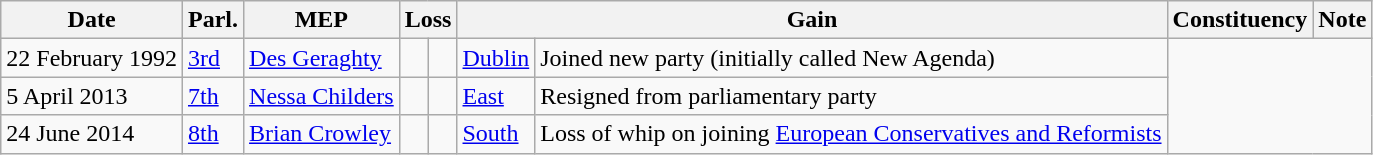<table class="wikitable">
<tr>
<th>Date</th>
<th>Parl.</th>
<th>MEP</th>
<th colspan=2>Loss</th>
<th colspan=2>Gain</th>
<th>Constituency</th>
<th>Note</th>
</tr>
<tr>
<td>22 February 1992</td>
<td><a href='#'>3rd</a></td>
<td><a href='#'>Des Geraghty</a></td>
<td></td>
<td></td>
<td><a href='#'>Dublin</a></td>
<td>Joined new party (initially called New Agenda)</td>
</tr>
<tr>
<td>5 April 2013</td>
<td><a href='#'>7th</a></td>
<td><a href='#'>Nessa Childers</a></td>
<td></td>
<td></td>
<td><a href='#'>East</a></td>
<td>Resigned from parliamentary party</td>
</tr>
<tr>
<td>24 June 2014</td>
<td><a href='#'>8th</a></td>
<td><a href='#'>Brian Crowley</a></td>
<td></td>
<td></td>
<td><a href='#'>South</a></td>
<td>Loss of whip on joining <a href='#'>European Conservatives and Reformists</a></td>
</tr>
</table>
